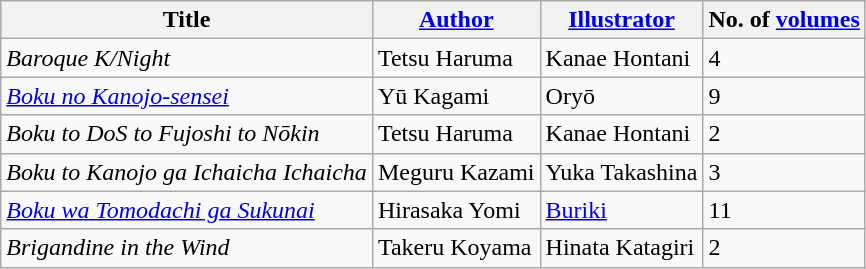<table class="wikitable">
<tr>
<th scope="col">Title</th>
<th scope="col"><a href='#'>Author</a></th>
<th scope="col"><a href='#'>Illustrator</a></th>
<th scope="col">No. of <a href='#'>volumes</a></th>
</tr>
<tr>
<td><em>Baroque K/Night</em></td>
<td>Tetsu Haruma</td>
<td>Kanae Hontani</td>
<td>4</td>
</tr>
<tr>
<td><em><a href='#'>Boku no Kanojo-sensei</a></em></td>
<td>Yū Kagami</td>
<td>Oryō</td>
<td>9</td>
</tr>
<tr>
<td><em>Boku to DoS to Fujoshi to Nōkin</em></td>
<td>Tetsu Haruma</td>
<td>Kanae Hontani</td>
<td>2</td>
</tr>
<tr>
<td><em>Boku to Kanojo ga Ichaicha Ichaicha</em></td>
<td>Meguru Kazami</td>
<td>Yuka Takashina</td>
<td>3</td>
</tr>
<tr>
<td><em><a href='#'>Boku wa Tomodachi ga Sukunai</a></em></td>
<td>Hirasaka Yomi</td>
<td><a href='#'>Buriki</a></td>
<td>11</td>
</tr>
<tr>
<td><em>Brigandine in the Wind</em></td>
<td>Takeru Koyama</td>
<td>Hinata Katagiri</td>
<td>2</td>
</tr>
</table>
